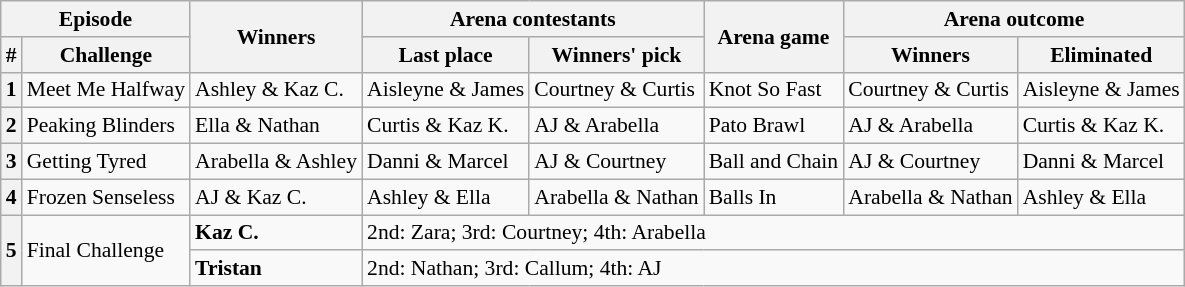<table class="wikitable" style="font-size:90%; white-space:nowrap">
<tr>
<th colspan=2>Episode</th>
<th rowspan="2">Winners</th>
<th colspan="2">Arena contestants</th>
<th rowspan=2>Arena game</th>
<th colspan="2">Arena outcome</th>
</tr>
<tr>
<th>#</th>
<th>Challenge</th>
<th>Last place</th>
<th>Winners' pick</th>
<th>Winners</th>
<th>Eliminated</th>
</tr>
<tr>
<th>1</th>
<td>Meet Me Halfway</td>
<td>Ashley & Kaz C.</td>
<td>Aisleyne & James</td>
<td>Courtney & Curtis</td>
<td>Knot So Fast</td>
<td>Courtney & Curtis</td>
<td>Aisleyne & James</td>
</tr>
<tr>
<th>2</th>
<td>Peaking Blinders</td>
<td>Ella & Nathan</td>
<td>Curtis & Kaz K.</td>
<td>AJ & Arabella</td>
<td>Pato Brawl</td>
<td>AJ & Arabella</td>
<td>Curtis & Kaz K.</td>
</tr>
<tr>
<th>3</th>
<td>Getting Tyred</td>
<td>Arabella & Ashley</td>
<td>Danni & Marcel</td>
<td>AJ & Courtney</td>
<td>Ball and Chain</td>
<td>AJ & Courtney</td>
<td>Danni & Marcel</td>
</tr>
<tr>
<th>4</th>
<td>Frozen Senseless</td>
<td>AJ & Kaz C.</td>
<td>Ashley & Ella</td>
<td>Arabella & Nathan</td>
<td>Balls In</td>
<td>Arabella & Nathan</td>
<td>Ashley & Ella</td>
</tr>
<tr>
<th rowspan=2>5</th>
<td rowspan=2>Final Challenge</td>
<td><strong>Kaz C.</strong></td>
<td colspan="5">2nd: Zara; 3rd: Courtney; 4th: Arabella</td>
</tr>
<tr>
<td><strong>Tristan</strong></td>
<td colspan="5">2nd: Nathan; 3rd: Callum; 4th: AJ</td>
</tr>
</table>
